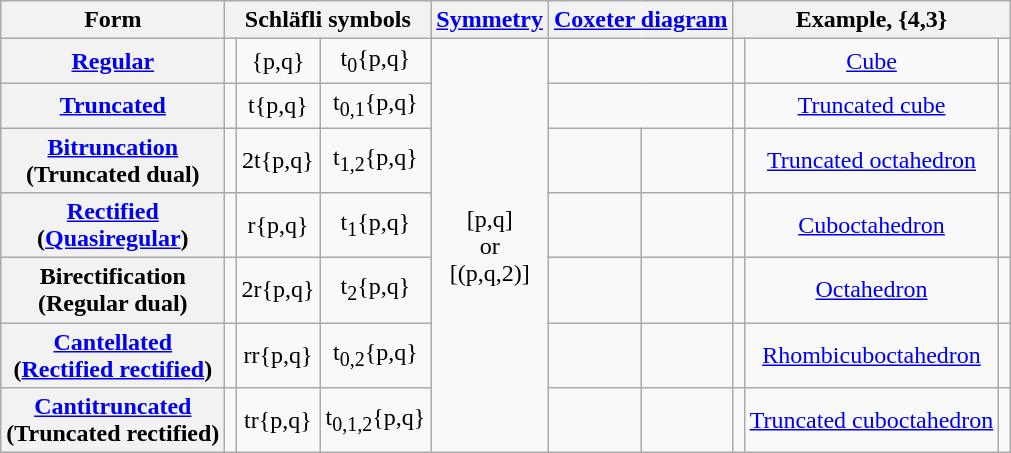<table class=wikitable>
<tr>
<th>Form</th>
<th colspan=3>Schläfli symbols</th>
<th><a href='#'>Symmetry</a></th>
<th colspan=2><a href='#'>Coxeter diagram</a></th>
<th colspan=3>Example, {4,3}</th>
</tr>
<tr align=center>
<th><a href='#'>Regular</a></th>
<td></td>
<td>{p,q}</td>
<td>t<sub>0</sub>{p,q}</td>
<td rowspan=7>[p,q]<br>or<br>[(p,q,2)]</td>
<td colspan=2></td>
<td></td>
<td><a href='#'>Cube</a></td>
<td></td>
</tr>
<tr align=center>
<th><a href='#'>Truncated</a></th>
<td></td>
<td>t{p,q}</td>
<td>t<sub>0,1</sub>{p,q}</td>
<td colspan=2></td>
<td></td>
<td><a href='#'>Truncated cube</a></td>
<td></td>
</tr>
<tr align=center>
<th><a href='#'>Bitruncation</a><br>(Truncated dual)</th>
<td></td>
<td>2t{p,q}</td>
<td>t<sub>1,2</sub>{p,q}</td>
<td></td>
<td></td>
<td></td>
<td><a href='#'>Truncated octahedron</a></td>
<td></td>
</tr>
<tr align=center>
<th><a href='#'>Rectified</a><br>(<a href='#'>Quasiregular</a>)</th>
<td></td>
<td>r{p,q}</td>
<td>t<sub>1</sub>{p,q}</td>
<td></td>
<td></td>
<td></td>
<td><a href='#'>Cuboctahedron</a></td>
<td></td>
</tr>
<tr align=center>
<th>Birectification<br>(Regular dual)</th>
<td></td>
<td>2r{p,q}</td>
<td>t<sub>2</sub>{p,q}</td>
<td></td>
<td></td>
<td></td>
<td><a href='#'>Octahedron</a></td>
<td></td>
</tr>
<tr align=center>
<th><a href='#'>Cantellated</a><br>(<a href='#'>Rectified rectified</a>)</th>
<td></td>
<td>rr{p,q}</td>
<td>t<sub>0,2</sub>{p,q}</td>
<td></td>
<td></td>
<td></td>
<td><a href='#'>Rhombicuboctahedron</a></td>
<td></td>
</tr>
<tr align=center>
<th><a href='#'>Cantitruncated</a><br>(Truncated rectified)</th>
<td></td>
<td>tr{p,q}</td>
<td>t<sub>0,1,2</sub>{p,q}</td>
<td></td>
<td></td>
<td></td>
<td><a href='#'>Truncated cuboctahedron</a></td>
<td></td>
</tr>
</table>
